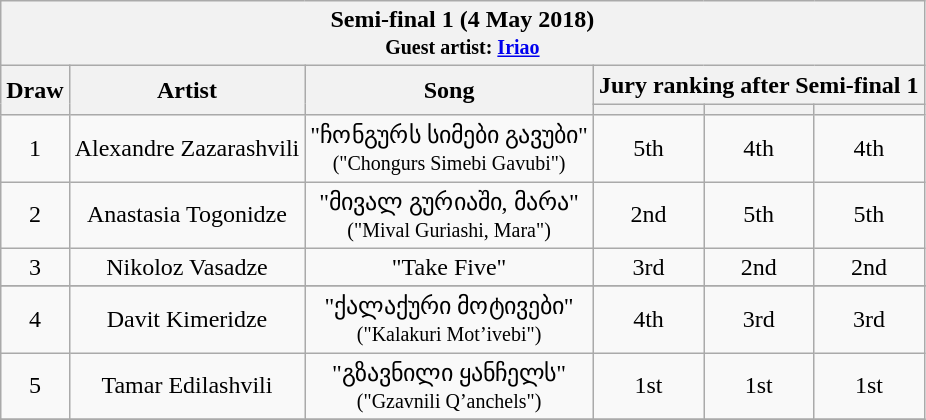<table class="sortable wikitable" style="text-align:center;">
<tr>
<th colspan="6">Semi-final 1 (4 May 2018)<br><small>Guest artist: <a href='#'>Iriao</a></small></th>
</tr>
<tr>
<th rowspan="2">Draw</th>
<th rowspan="2">Artist</th>
<th rowspan="2">Song</th>
<th colspan="3">Jury ranking after Semi-final 1</th>
</tr>
<tr>
<th><small></small></th>
<th><small></small></th>
<th><small></small></th>
</tr>
<tr>
<td>1</td>
<td>Alexandre Zazarashvili</td>
<td>"ჩონგურს სიმები გავუბი"<br><small>("Chongurs Simebi Gavubi")</small></td>
<td>5th</td>
<td>4th</td>
<td>4th</td>
</tr>
<tr>
<td>2</td>
<td>Anastasia Togonidze</td>
<td>"მივალ გურიაში, მარა"<br><small>("Mival Guriashi, Mara")</small></td>
<td>2nd</td>
<td>5th</td>
<td>5th</td>
</tr>
<tr>
<td>3</td>
<td>Nikoloz Vasadze</td>
<td>"Take Five"</td>
<td>3rd</td>
<td>2nd</td>
<td>2nd</td>
</tr>
<tr>
</tr>
<tr>
</tr>
<tr>
<td>4</td>
<td>Davit Kimeridze</td>
<td>"ქალაქური მოტივები"<br><small>("Kalakuri Mot’ivebi")</small></td>
<td>4th</td>
<td>3rd</td>
<td>3rd</td>
</tr>
<tr>
<td>5</td>
<td>Tamar Edilashvili</td>
<td>"გზავნილი ყანჩელს"<br><small>("Gzavnili Q’anchels")</small></td>
<td>1st</td>
<td>1st</td>
<td>1st</td>
</tr>
<tr>
</tr>
</table>
